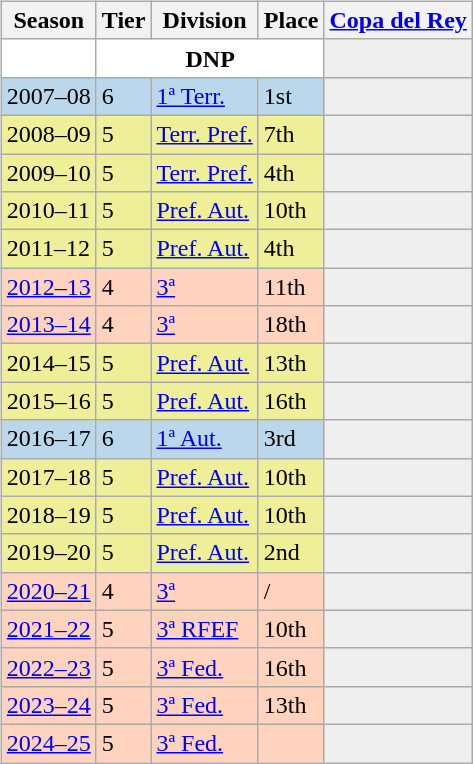<table>
<tr>
<td valign="top" width=0%><br><table class="wikitable">
<tr style="background:#f0f6fa;">
<th>Season</th>
<th>Tier</th>
<th>Division</th>
<th>Place</th>
<th><a href='#'>Copa del Rey</a></th>
</tr>
<tr>
<td style="background:#ffffff;"></td>
<th colspan="3" style="background:#ffffff;">DNP</th>
<th style="background:#efefef;"></th>
</tr>
<tr>
<td style="background:#BBD7EC;">2007–08</td>
<td style="background:#BBD7EC;">6</td>
<td style="background:#BBD7EC;"><a href='#'>1ª Terr.</a></td>
<td style="background:#BBD7EC;">1st</td>
<th style="background:#efefef;"></th>
</tr>
<tr>
<td style="background:#EFEF99;">2008–09</td>
<td style="background:#EFEF99;">5</td>
<td style="background:#EFEF99;"><a href='#'>Terr. Pref.</a></td>
<td style="background:#EFEF99;">7th</td>
<th style="background:#efefef;"></th>
</tr>
<tr>
<td style="background:#EFEF99;">2009–10</td>
<td style="background:#EFEF99;">5</td>
<td style="background:#EFEF99;"><a href='#'>Terr. Pref.</a></td>
<td style="background:#EFEF99;">4th</td>
<th style="background:#efefef;"></th>
</tr>
<tr>
<td style="background:#EFEF99;">2010–11</td>
<td style="background:#EFEF99;">5</td>
<td style="background:#EFEF99;"><a href='#'>Pref. Aut.</a></td>
<td style="background:#EFEF99;">10th</td>
<th style="background:#efefef;"></th>
</tr>
<tr>
<td style="background:#EFEF99;">2011–12</td>
<td style="background:#EFEF99;">5</td>
<td style="background:#EFEF99;"><a href='#'>Pref. Aut.</a></td>
<td style="background:#EFEF99;">4th</td>
<th style="background:#efefef;"></th>
</tr>
<tr>
<td style="background:#FFD3BD;"><a href='#'>2012–13</a></td>
<td style="background:#FFD3BD;">4</td>
<td style="background:#FFD3BD;"><a href='#'>3ª</a></td>
<td style="background:#FFD3BD;">11th</td>
<td style="background:#efefef;"></td>
</tr>
<tr>
<td style="background:#FFD3BD;"><a href='#'>2013–14</a></td>
<td style="background:#FFD3BD;">4</td>
<td style="background:#FFD3BD;"><a href='#'>3ª</a></td>
<td style="background:#FFD3BD;">18th</td>
<td style="background:#efefef;"></td>
</tr>
<tr>
<td style="background:#EFEF99;">2014–15</td>
<td style="background:#EFEF99;">5</td>
<td style="background:#EFEF99;"><a href='#'>Pref. Aut.</a></td>
<td style="background:#EFEF99;">13th</td>
<th style="background:#efefef;"></th>
</tr>
<tr>
<td style="background:#EFEF99;">2015–16</td>
<td style="background:#EFEF99;">5</td>
<td style="background:#EFEF99;"><a href='#'>Pref. Aut.</a></td>
<td style="background:#EFEF99;">16th</td>
<th style="background:#efefef;"></th>
</tr>
<tr>
<td style="background:#BBD7EC;">2016–17</td>
<td style="background:#BBD7EC;">6</td>
<td style="background:#BBD7EC;"><a href='#'>1ª Aut.</a></td>
<td style="background:#BBD7EC;">3rd</td>
<th style="background:#EFEFEF;"></th>
</tr>
<tr>
<td style="background:#EFEF99;">2017–18</td>
<td style="background:#EFEF99;">5</td>
<td style="background:#EFEF99;"><a href='#'>Pref. Aut.</a></td>
<td style="background:#EFEF99;">10th</td>
<th style="background:#efefef;"></th>
</tr>
<tr>
<td style="background:#EFEF99;">2018–19</td>
<td style="background:#EFEF99;">5</td>
<td style="background:#EFEF99;"><a href='#'>Pref. Aut.</a></td>
<td style="background:#EFEF99;">10th</td>
<th style="background:#efefef;"></th>
</tr>
<tr>
<td style="background:#EFEF99;">2019–20</td>
<td style="background:#EFEF99;">5</td>
<td style="background:#EFEF99;"><a href='#'>Pref. Aut.</a></td>
<td style="background:#EFEF99;">2nd</td>
<th style="background:#efefef;"></th>
</tr>
<tr>
<td style="background:#FFD3BD;"><a href='#'>2020–21</a></td>
<td style="background:#FFD3BD;">4</td>
<td style="background:#FFD3BD;"><a href='#'>3ª</a></td>
<td style="background:#FFD3BD;"> / </td>
<td style="background:#efefef;"></td>
</tr>
<tr>
<td style="background:#FFD3BD;"><a href='#'>2021–22</a></td>
<td style="background:#FFD3BD;">5</td>
<td style="background:#FFD3BD;"><a href='#'>3ª RFEF</a></td>
<td style="background:#FFD3BD;">10th</td>
<td style="background:#efefef;"></td>
</tr>
<tr>
<td style="background:#FFD3BD;"><a href='#'>2022–23</a></td>
<td style="background:#FFD3BD;">5</td>
<td style="background:#FFD3BD;"><a href='#'>3ª Fed.</a></td>
<td style="background:#FFD3BD;">16th</td>
<td style="background:#efefef;"></td>
</tr>
<tr>
<td style="background:#FFD3BD;"><a href='#'>2023–24</a></td>
<td style="background:#FFD3BD;">5</td>
<td style="background:#FFD3BD;"><a href='#'>3ª Fed.</a></td>
<td style="background:#FFD3BD;">13th</td>
<td style="background:#efefef;"></td>
</tr>
<tr>
<td style="background:#FFD3BD;"><a href='#'>2024–25</a></td>
<td style="background:#FFD3BD;">5</td>
<td style="background:#FFD3BD;"><a href='#'>3ª Fed.</a></td>
<td style="background:#FFD3BD;"></td>
<td style="background:#efefef;"></td>
</tr>
</table>
</td>
</tr>
</table>
